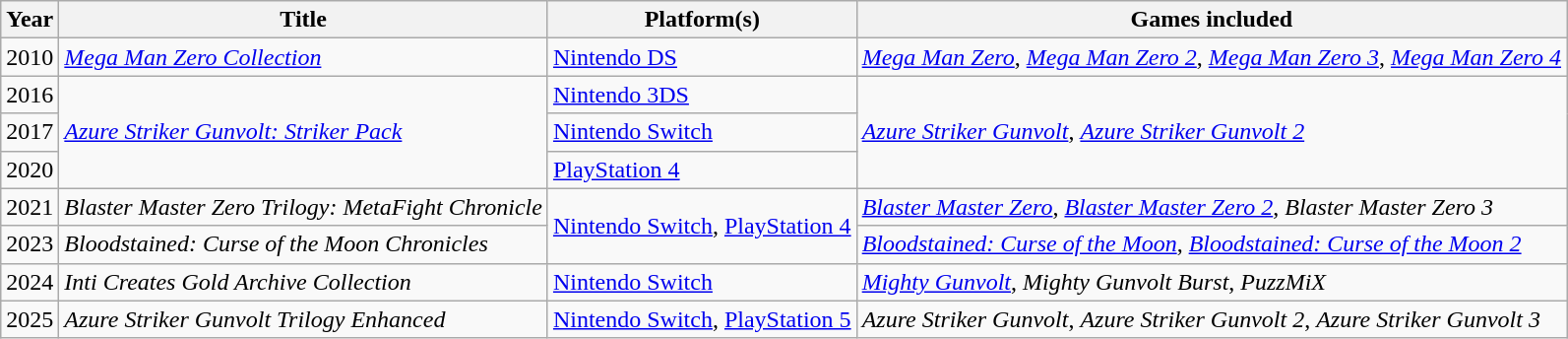<table class="wikitable">
<tr>
<th>Year</th>
<th>Title</th>
<th>Platform(s)</th>
<th>Games included</th>
</tr>
<tr>
<td>2010</td>
<td><em><a href='#'>Mega Man Zero Collection</a></em></td>
<td><a href='#'>Nintendo DS</a></td>
<td><em><a href='#'>Mega Man Zero</a></em>, <em><a href='#'>Mega Man Zero 2</a></em>, <em><a href='#'>Mega Man Zero 3</a></em>, <em><a href='#'>Mega Man Zero 4</a></em></td>
</tr>
<tr>
<td>2016</td>
<td rowspan="3"><em><a href='#'>Azure Striker Gunvolt: Striker Pack</a></em></td>
<td><a href='#'>Nintendo 3DS</a></td>
<td rowspan="3"><em><a href='#'>Azure Striker Gunvolt</a></em>, <em><a href='#'>Azure Striker Gunvolt 2</a></em></td>
</tr>
<tr>
<td>2017</td>
<td><a href='#'>Nintendo Switch</a></td>
</tr>
<tr>
<td>2020</td>
<td><a href='#'>PlayStation 4</a></td>
</tr>
<tr>
<td>2021</td>
<td><em>Blaster Master Zero Trilogy: MetaFight Chronicle</em></td>
<td rowspan="2"><a href='#'>Nintendo Switch</a>, <a href='#'>PlayStation 4</a></td>
<td><em><a href='#'>Blaster Master Zero</a></em>, <em><a href='#'>Blaster Master Zero 2</a></em>, <em>Blaster Master Zero 3</em></td>
</tr>
<tr>
<td>2023</td>
<td><em>Bloodstained: Curse of the Moon Chronicles</em></td>
<td><em><a href='#'>Bloodstained: Curse of the Moon</a></em>, <em><a href='#'>Bloodstained: Curse of the Moon 2</a></em></td>
</tr>
<tr>
<td>2024</td>
<td><em>Inti Creates Gold Archive Collection</em></td>
<td><a href='#'>Nintendo Switch</a></td>
<td><em><a href='#'>Mighty Gunvolt</a></em>, <em>Mighty Gunvolt Burst</em>, <em>PuzzMiX</em></td>
</tr>
<tr>
<td>2025</td>
<td><em>Azure Striker Gunvolt Trilogy Enhanced</em></td>
<td><a href='#'>Nintendo Switch</a>, <a href='#'>PlayStation 5</a></td>
<td><em>Azure Striker Gunvolt</em>, <em>Azure Striker Gunvolt 2</em>, <em>Azure Striker Gunvolt 3</em></td>
</tr>
</table>
